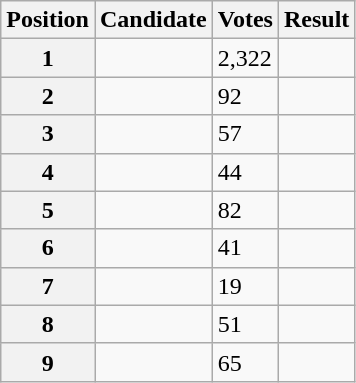<table class="wikitable sortable col3right">
<tr>
<th scope="col">Position</th>
<th scope="col">Candidate</th>
<th scope="col">Votes</th>
<th scope="col">Result</th>
</tr>
<tr>
<th scope="row">1</th>
<td></td>
<td>2,322</td>
<td></td>
</tr>
<tr>
<th scope="row">2</th>
<td></td>
<td>92</td>
<td></td>
</tr>
<tr>
<th scope="row">3</th>
<td></td>
<td>57</td>
<td></td>
</tr>
<tr>
<th scope="row">4</th>
<td></td>
<td>44</td>
<td></td>
</tr>
<tr>
<th scope="row">5</th>
<td></td>
<td>82</td>
<td></td>
</tr>
<tr>
<th scope="row">6</th>
<td></td>
<td>41</td>
<td></td>
</tr>
<tr>
<th scope="row">7</th>
<td></td>
<td>19</td>
<td></td>
</tr>
<tr>
<th scope="row">8</th>
<td></td>
<td>51</td>
<td></td>
</tr>
<tr>
<th scope="row">9</th>
<td></td>
<td>65</td>
<td></td>
</tr>
</table>
